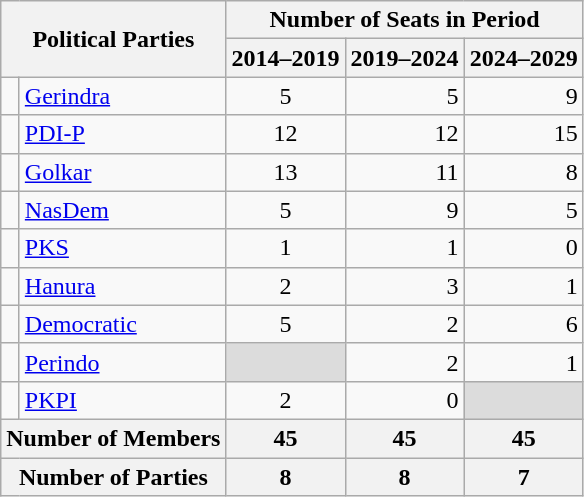<table class="wikitable">
<tr>
<th colspan=2 rowspan=2>Political Parties</th>
<th colspan=3>Number of Seats in Period</th>
</tr>
<tr>
<th>2014–2019</th>
<th>2019–2024</th>
<th>2024–2029</th>
</tr>
<tr>
<td bgcolor = ></td>
<td><a href='#'>Gerindra</a></td>
<td align=center>5</td>
<td align=right> 5</td>
<td align=right> 9</td>
</tr>
<tr>
<td bgcolor = ></td>
<td><a href='#'>PDI-P</a></td>
<td align=center>12</td>
<td align=right> 12</td>
<td align=right> 15</td>
</tr>
<tr>
<td bgcolor = ></td>
<td><a href='#'>Golkar</a></td>
<td align=center>13</td>
<td align=right> 11</td>
<td align=right> 8</td>
</tr>
<tr>
<td bgcolor = ></td>
<td><a href='#'>NasDem</a></td>
<td align=center>5</td>
<td align=right> 9</td>
<td align=right> 5</td>
</tr>
<tr>
<td bgcolor = ></td>
<td><a href='#'>PKS</a></td>
<td align=center>1</td>
<td align=right> 1</td>
<td align=right> 0</td>
</tr>
<tr>
<td bgcolor = ></td>
<td><a href='#'>Hanura</a></td>
<td align=center>2</td>
<td align=right> 3</td>
<td align=right> 1</td>
</tr>
<tr>
<td bgcolor = ></td>
<td><a href='#'>Democratic</a></td>
<td align=center>5</td>
<td align=right> 2</td>
<td align=right> 6</td>
</tr>
<tr>
<td bgcolor = ></td>
<td><a href='#'>Perindo</a></td>
<td align=center bgcolor=#DCDCDC></td>
<td align=right> 2</td>
<td align=right> 1</td>
</tr>
<tr>
<td bgcolor = ></td>
<td><a href='#'>PKPI</a></td>
<td align=center>2</td>
<td align=right> 0</td>
<td align=center bgcolor=#DCDCDC></td>
</tr>
<tr>
<th colspan=2>Number of Members</th>
<th>45</th>
<th> 45</th>
<th> 45</th>
</tr>
<tr>
<th colspan=2>Number of Parties</th>
<th>8</th>
<th> 8</th>
<th> 7</th>
</tr>
</table>
